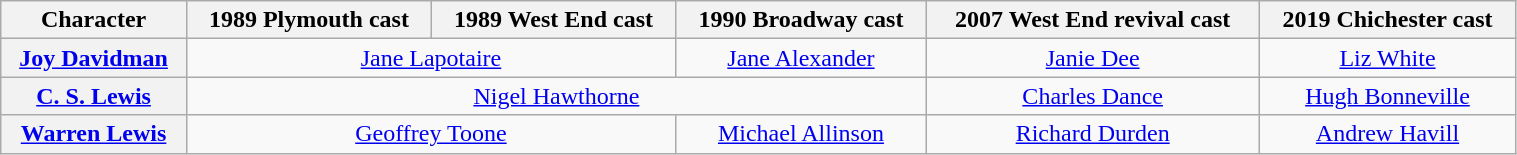<table class="wikitable" width="80%">
<tr>
<th>Character</th>
<th>1989 Plymouth cast</th>
<th>1989 West End cast</th>
<th>1990 Broadway cast</th>
<th>2007 West End revival cast</th>
<th>2019 Chichester cast</th>
</tr>
<tr>
<th scope="row"><a href='#'>Joy Davidman</a></th>
<td align="center" colspan="2"><a href='#'>Jane Lapotaire</a></td>
<td align="center" colspan="1"><a href='#'>Jane Alexander</a></td>
<td align="center" colspan="1"><a href='#'>Janie Dee</a></td>
<td align="center" colspan="1"><a href='#'>Liz White</a></td>
</tr>
<tr>
<th scope="row"><a href='#'>C. S. Lewis</a></th>
<td align="center" colspan="3"><a href='#'>Nigel Hawthorne</a></td>
<td align="center" colspan="1"><a href='#'>Charles Dance</a></td>
<td align="center" colspan="1"><a href='#'>Hugh Bonneville</a></td>
</tr>
<tr>
<th scope="row"><a href='#'>Warren Lewis</a></th>
<td align="center" colspan="2"><a href='#'>Geoffrey Toone</a></td>
<td align="center" colspan="1"><a href='#'>Michael Allinson</a></td>
<td align="center" colspan="1"><a href='#'>Richard Durden</a></td>
<td align="center" colspan="1"><a href='#'>Andrew Havill</a></td>
</tr>
</table>
